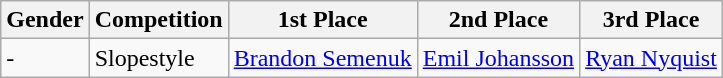<table class="wikitable">
<tr>
<th>Gender</th>
<th>Competition</th>
<th>1st Place</th>
<th>2nd Place</th>
<th>3rd Place</th>
</tr>
<tr>
<td>-</td>
<td>Slopestyle</td>
<td><a href='#'>Brandon Semenuk</a></td>
<td><a href='#'>Emil Johansson</a></td>
<td><a href='#'>Ryan Nyquist</a></td>
</tr>
</table>
